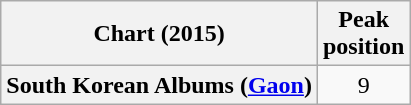<table class="wikitable plainrowheaders" style="text-align:center;">
<tr>
<th>Chart (2015)</th>
<th>Peak<br>position</th>
</tr>
<tr>
<th scope="row">South Korean Albums (<a href='#'>Gaon</a>)</th>
<td>9</td>
</tr>
</table>
